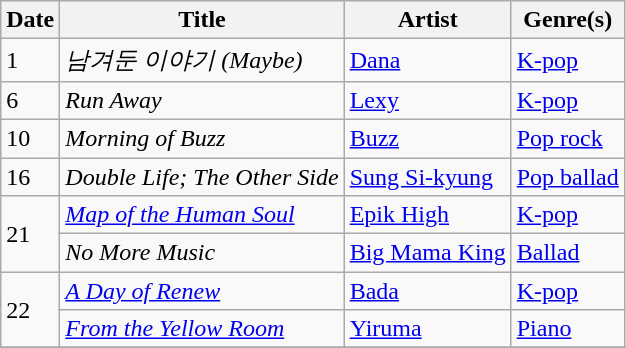<table class="wikitable" style="text-align: left;">
<tr>
<th>Date</th>
<th>Title</th>
<th>Artist</th>
<th>Genre(s)</th>
</tr>
<tr>
<td>1</td>
<td><em>남겨둔 이야기 (Maybe)</em></td>
<td><a href='#'>Dana</a></td>
<td><a href='#'>K-pop</a></td>
</tr>
<tr>
<td rowspan="1">6</td>
<td><em>Run Away</em></td>
<td><a href='#'>Lexy</a></td>
<td><a href='#'>K-pop</a></td>
</tr>
<tr>
<td>10</td>
<td><em>Morning of Buzz</em></td>
<td><a href='#'>Buzz</a></td>
<td><a href='#'>Pop rock</a></td>
</tr>
<tr>
<td>16</td>
<td><em>Double Life; The Other Side</em></td>
<td><a href='#'>Sung Si-kyung</a></td>
<td><a href='#'>Pop ballad</a></td>
</tr>
<tr>
<td rowspan="2">21</td>
<td><em><a href='#'>Map of the Human Soul</a></em></td>
<td><a href='#'>Epik High</a></td>
<td><a href='#'>K-pop</a></td>
</tr>
<tr>
<td><em>No More Music</em></td>
<td><a href='#'>Big Mama King</a></td>
<td><a href='#'>Ballad</a></td>
</tr>
<tr>
<td rowspan="2">22</td>
<td><em><a href='#'>A Day of Renew</a></em></td>
<td><a href='#'>Bada</a></td>
<td><a href='#'>K-pop</a></td>
</tr>
<tr>
<td><em><a href='#'>From the Yellow Room</a></em></td>
<td><a href='#'>Yiruma</a></td>
<td><a href='#'>Piano</a></td>
</tr>
<tr>
</tr>
</table>
